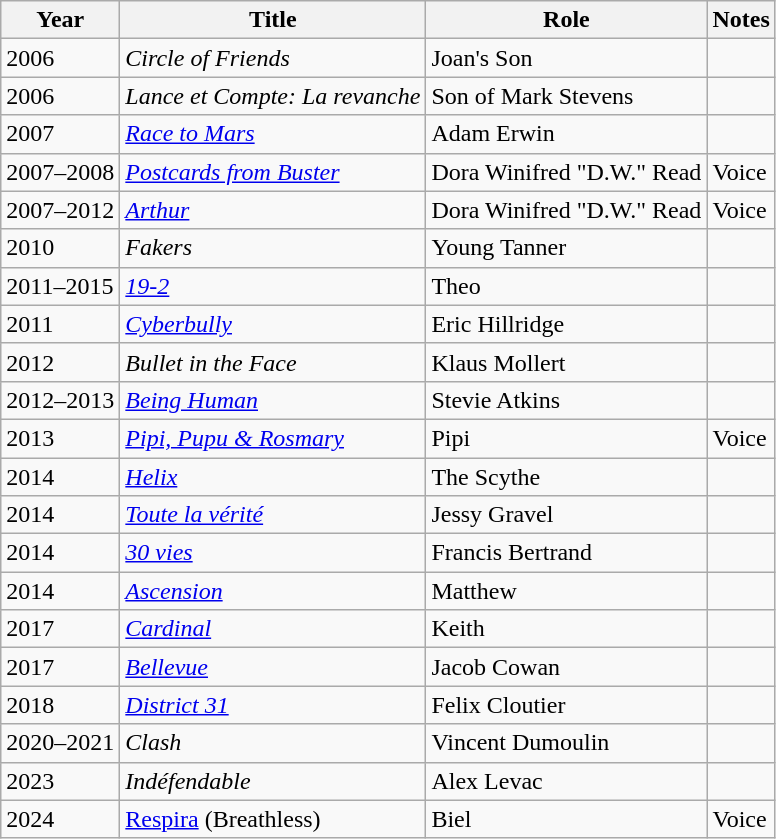<table class="wikitable sortable">
<tr>
<th>Year</th>
<th>Title</th>
<th>Role</th>
<th class="unsortable">Notes</th>
</tr>
<tr>
<td>2006</td>
<td><em>Circle of Friends</em></td>
<td>Joan's Son</td>
<td></td>
</tr>
<tr>
<td>2006</td>
<td><em>Lance et Compte: La revanche</em></td>
<td>Son of Mark Stevens</td>
<td></td>
</tr>
<tr>
<td>2007</td>
<td><em><a href='#'>Race to Mars</a></em></td>
<td>Adam Erwin</td>
<td></td>
</tr>
<tr>
<td>2007–2008</td>
<td><em><a href='#'>Postcards from Buster</a></em></td>
<td>Dora Winifred "D.W." Read</td>
<td>Voice</td>
</tr>
<tr>
<td>2007–2012</td>
<td><em><a href='#'>Arthur</a></em></td>
<td>Dora Winifred "D.W." Read</td>
<td>Voice</td>
</tr>
<tr>
<td>2010</td>
<td><em>Fakers</em></td>
<td>Young Tanner</td>
<td></td>
</tr>
<tr>
<td>2011–2015</td>
<td><em><a href='#'>19-2</a></em></td>
<td>Theo</td>
<td></td>
</tr>
<tr>
<td>2011</td>
<td><em><a href='#'>Cyberbully</a></em></td>
<td>Eric Hillridge</td>
<td></td>
</tr>
<tr>
<td>2012</td>
<td><em>Bullet in the Face</em></td>
<td>Klaus Mollert</td>
<td></td>
</tr>
<tr>
<td>2012–2013</td>
<td><em><a href='#'>Being Human</a></em></td>
<td>Stevie Atkins</td>
<td></td>
</tr>
<tr>
<td>2013</td>
<td><em><a href='#'>Pipi, Pupu & Rosmary</a></em></td>
<td>Pipi</td>
<td>Voice</td>
</tr>
<tr>
<td>2014</td>
<td><em><a href='#'>Helix</a></em></td>
<td>The Scythe</td>
<td></td>
</tr>
<tr>
<td>2014</td>
<td><em><a href='#'>Toute la vérité</a></em></td>
<td>Jessy Gravel</td>
<td></td>
</tr>
<tr>
<td>2014</td>
<td><em><a href='#'>30 vies</a></em></td>
<td>Francis Bertrand</td>
<td></td>
</tr>
<tr>
<td>2014</td>
<td><em><a href='#'>Ascension</a></em></td>
<td>Matthew</td>
<td></td>
</tr>
<tr>
<td>2017</td>
<td><em><a href='#'>Cardinal</a></em></td>
<td>Keith</td>
<td></td>
</tr>
<tr>
<td>2017</td>
<td><em><a href='#'>Bellevue</a></em></td>
<td>Jacob Cowan</td>
<td></td>
</tr>
<tr>
<td>2018</td>
<td><em><a href='#'>District 31</a></em></td>
<td>Felix Cloutier</td>
<td></td>
</tr>
<tr>
<td>2020–2021</td>
<td><em>Clash</em></td>
<td>Vincent Dumoulin</td>
<td></td>
</tr>
<tr>
<td>2023</td>
<td><em>Indéfendable</em></td>
<td>Alex Levac</td>
<td></td>
</tr>
<tr>
<td>2024</td>
<td><a href='#'>Respira</a> (Breathless)</td>
<td>Biel</td>
<td>Voice</td>
</tr>
</table>
